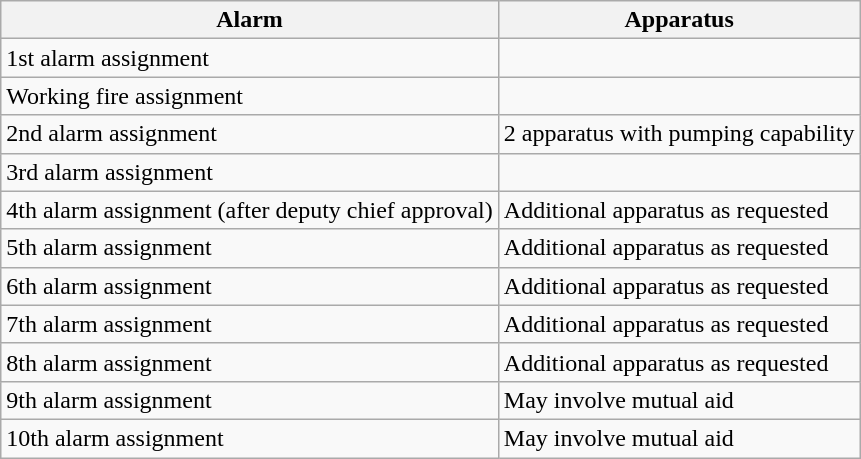<table class="wikitable">
<tr>
<th>Alarm</th>
<th>Apparatus</th>
</tr>
<tr>
<td>1st alarm assignment</td>
<td></td>
</tr>
<tr>
<td>Working fire assignment</td>
<td></td>
</tr>
<tr>
<td>2nd alarm assignment</td>
<td>2 apparatus with pumping capability</td>
</tr>
<tr>
<td>3rd alarm assignment</td>
<td></td>
</tr>
<tr>
<td>4th alarm assignment (after deputy chief approval)</td>
<td>Additional apparatus as requested</td>
</tr>
<tr>
<td>5th alarm assignment</td>
<td>Additional apparatus as requested</td>
</tr>
<tr>
<td>6th alarm assignment</td>
<td>Additional apparatus as requested</td>
</tr>
<tr>
<td>7th alarm assignment</td>
<td>Additional apparatus as requested</td>
</tr>
<tr>
<td>8th alarm assignment</td>
<td>Additional apparatus as requested</td>
</tr>
<tr>
<td>9th alarm assignment</td>
<td>May involve mutual aid</td>
</tr>
<tr>
<td>10th alarm assignment</td>
<td>May involve mutual aid</td>
</tr>
</table>
